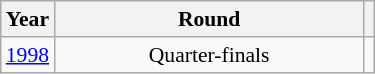<table class="wikitable" style="text-align: center; font-size:90%">
<tr>
<th>Year</th>
<th style="width:200px">Round</th>
<th></th>
</tr>
<tr>
<td><a href='#'>1998</a></td>
<td>Quarter-finals</td>
<td></td>
</tr>
</table>
